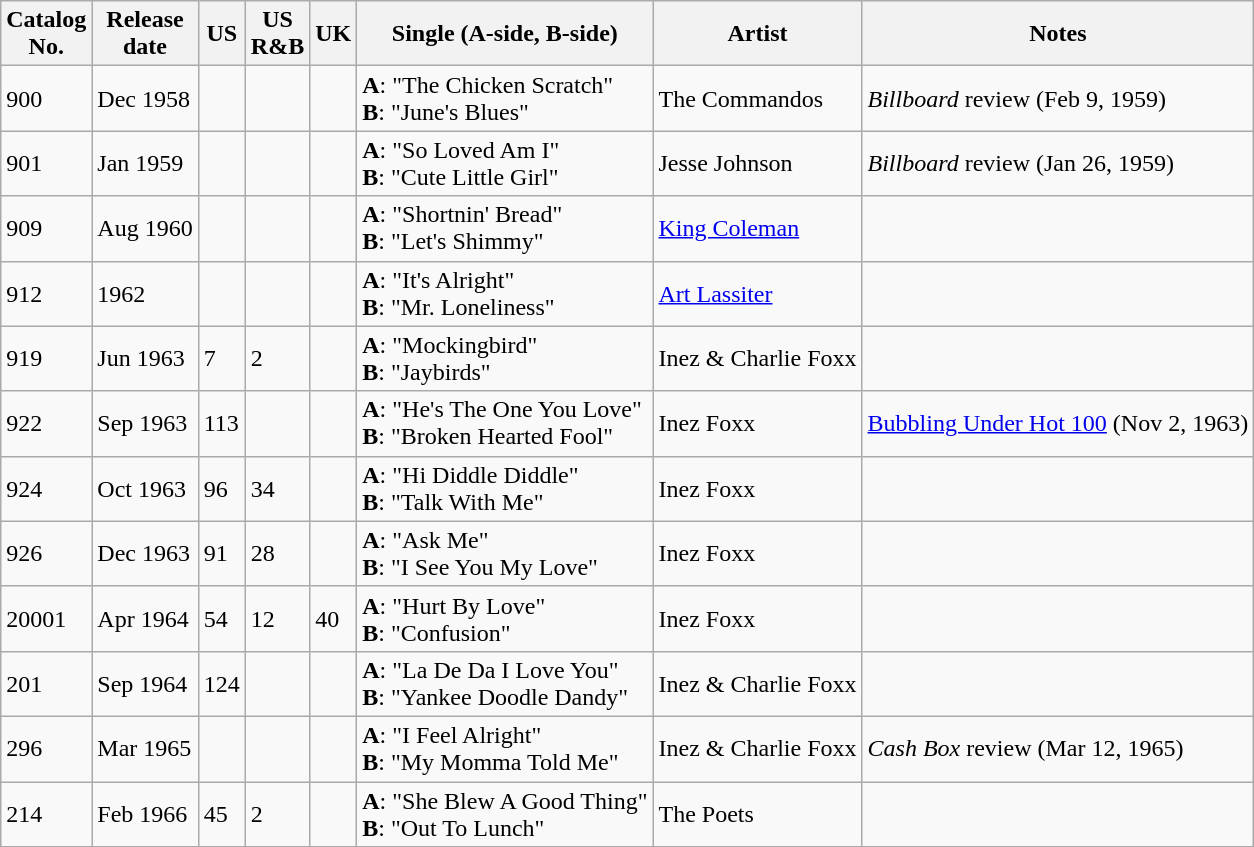<table class="wikitable">
<tr>
<th>Catalog<br>No.</th>
<th>Release<br>date</th>
<th>US</th>
<th>US<br>R&B</th>
<th>UK</th>
<th><strong>Single (A-side, B-side)</strong></th>
<th>Artist</th>
<th>Notes</th>
</tr>
<tr>
<td>900</td>
<td>Dec 1958</td>
<td></td>
<td></td>
<td></td>
<td><strong>A</strong>: "The Chicken Scratch"<br><strong>B</strong>: "June's Blues"</td>
<td>The Commandos</td>
<td><em>Billboard</em> review (Feb 9, 1959)</td>
</tr>
<tr>
<td>901</td>
<td>Jan 1959</td>
<td></td>
<td></td>
<td></td>
<td><strong>A</strong>: "So Loved Am I"<br><strong>B</strong>: "Cute Little Girl"</td>
<td>Jesse Johnson</td>
<td><em>Billboard</em> review (Jan 26, 1959)</td>
</tr>
<tr>
<td>909</td>
<td>Aug 1960</td>
<td></td>
<td></td>
<td></td>
<td><strong>A</strong>: "Shortnin' Bread"<br><strong>B</strong>: "Let's Shimmy"</td>
<td><a href='#'>King Coleman</a></td>
<td></td>
</tr>
<tr>
<td>912</td>
<td>1962</td>
<td></td>
<td></td>
<td></td>
<td><strong>A</strong>: "It's Alright"<br><strong>B</strong>: "Mr. Loneliness"</td>
<td><a href='#'>Art Lassiter</a></td>
<td></td>
</tr>
<tr>
<td>919</td>
<td>Jun 1963</td>
<td>7</td>
<td>2</td>
<td></td>
<td><strong>A</strong>: "Mockingbird"<br><strong>B</strong>: "Jaybirds"</td>
<td>Inez & Charlie Foxx</td>
<td></td>
</tr>
<tr>
<td>922</td>
<td>Sep 1963</td>
<td>113</td>
<td></td>
<td></td>
<td><strong>A</strong>: "He's The One You Love"<br><strong>B</strong>: "Broken Hearted Fool"</td>
<td>Inez Foxx</td>
<td><a href='#'>Bubbling Under Hot 100</a> (Nov 2, 1963)</td>
</tr>
<tr>
<td>924</td>
<td>Oct 1963</td>
<td>96</td>
<td>34</td>
<td></td>
<td><strong>A</strong>: "Hi Diddle Diddle"<br><strong>B</strong>: "Talk With Me"</td>
<td>Inez Foxx</td>
<td></td>
</tr>
<tr>
<td>926</td>
<td>Dec 1963</td>
<td>91</td>
<td>28</td>
<td></td>
<td><strong>A</strong>: "Ask Me"<br><strong>B</strong>: "I See You My Love"</td>
<td>Inez Foxx</td>
<td></td>
</tr>
<tr>
<td>20001</td>
<td>Apr 1964</td>
<td>54</td>
<td>12</td>
<td>40</td>
<td><strong>A</strong>: "Hurt By Love"<br><strong>B</strong>: "Confusion"</td>
<td>Inez Foxx</td>
<td></td>
</tr>
<tr>
<td>201</td>
<td>Sep 1964</td>
<td>124</td>
<td></td>
<td></td>
<td><strong>A</strong>: "La De Da I Love You"<br><strong>B</strong>: "Yankee Doodle Dandy"</td>
<td>Inez & Charlie Foxx</td>
<td></td>
</tr>
<tr>
<td>296</td>
<td>Mar 1965</td>
<td></td>
<td></td>
<td></td>
<td><strong>A</strong>: "I Feel Alright"<br><strong>B</strong>: "My Momma Told Me"</td>
<td>Inez & Charlie Foxx</td>
<td><em>Cash Box</em> review (Mar 12, 1965)</td>
</tr>
<tr>
<td>214</td>
<td>Feb 1966</td>
<td>45</td>
<td>2</td>
<td></td>
<td><strong>A</strong>: "She Blew A Good Thing"<br><strong>B</strong>: "Out To Lunch"</td>
<td>The Poets</td>
<td></td>
</tr>
</table>
